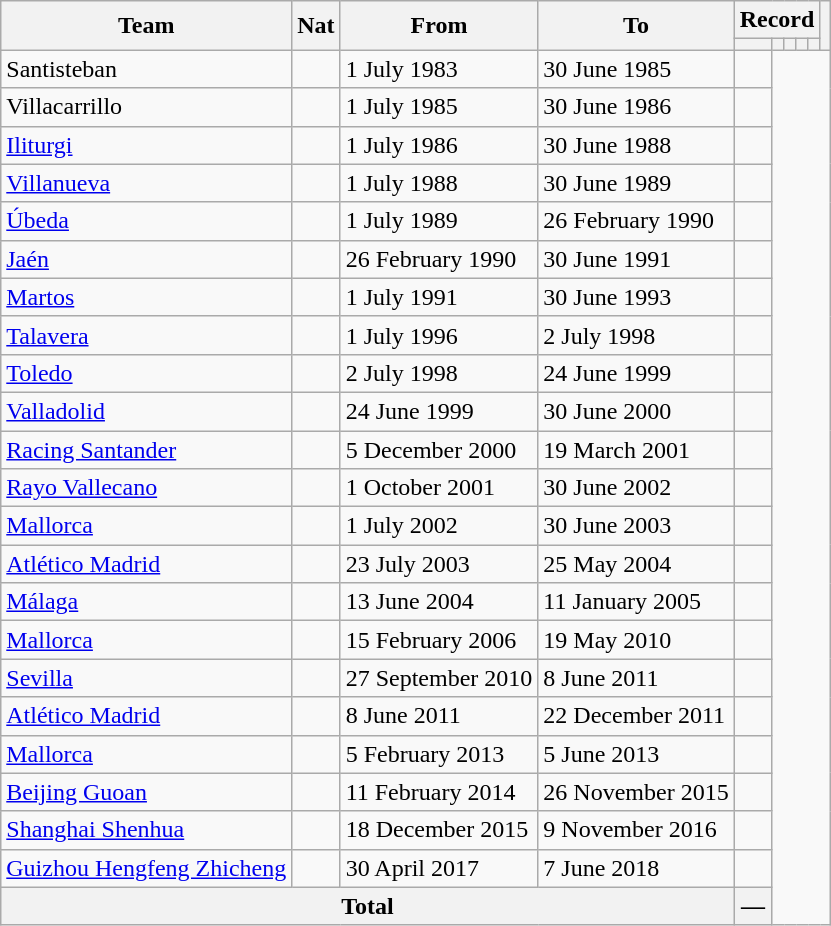<table class="wikitable" style="text-align: center">
<tr>
<th rowspan="2">Team</th>
<th rowspan="2">Nat</th>
<th rowspan="2">From</th>
<th rowspan="2">To</th>
<th colspan="5">Record</th>
<th rowspan=2></th>
</tr>
<tr>
<th></th>
<th></th>
<th></th>
<th></th>
<th></th>
</tr>
<tr>
<td align=left>Santisteban</td>
<td></td>
<td align=left>1 July 1983</td>
<td align=left>30 June 1985<br></td>
<td></td>
</tr>
<tr>
<td align=left>Villacarrillo</td>
<td></td>
<td align=left>1 July 1985</td>
<td align=left>30 June 1986<br></td>
<td></td>
</tr>
<tr>
<td align=left><a href='#'>Iliturgi</a></td>
<td></td>
<td align=left>1 July 1986</td>
<td align=left>30 June 1988<br></td>
<td></td>
</tr>
<tr>
<td align=left><a href='#'>Villanueva</a></td>
<td></td>
<td align=left>1 July 1988</td>
<td align=left>30 June 1989<br></td>
<td></td>
</tr>
<tr>
<td align=left><a href='#'>Úbeda</a></td>
<td></td>
<td align=left>1 July 1989</td>
<td align=left>26 February 1990<br></td>
<td></td>
</tr>
<tr>
<td align=left><a href='#'>Jaén</a></td>
<td></td>
<td align=left>26 February 1990</td>
<td align=left>30 June 1991<br></td>
<td></td>
</tr>
<tr>
<td align=left><a href='#'>Martos</a></td>
<td></td>
<td align=left>1 July 1991</td>
<td align=left>30 June 1993<br></td>
<td></td>
</tr>
<tr>
<td align=left><a href='#'>Talavera</a></td>
<td></td>
<td align=left>1 July 1996</td>
<td align=left>2 July 1998<br></td>
<td></td>
</tr>
<tr>
<td align=left><a href='#'>Toledo</a></td>
<td></td>
<td align=left>2 July 1998</td>
<td align=left>24 June 1999<br></td>
<td></td>
</tr>
<tr>
<td align=left><a href='#'>Valladolid</a></td>
<td></td>
<td align=left>24 June 1999</td>
<td align=left>30 June 2000<br></td>
<td></td>
</tr>
<tr>
<td align=left><a href='#'>Racing Santander</a></td>
<td></td>
<td align=left>5 December 2000</td>
<td align=left>19 March 2001<br></td>
<td></td>
</tr>
<tr>
<td align=left><a href='#'>Rayo Vallecano</a></td>
<td></td>
<td align=left>1 October 2001</td>
<td align=left>30 June 2002<br></td>
<td></td>
</tr>
<tr>
<td align=left><a href='#'>Mallorca</a></td>
<td></td>
<td align=left>1 July 2002</td>
<td align=left>30 June 2003<br></td>
<td></td>
</tr>
<tr>
<td align=left><a href='#'>Atlético Madrid</a></td>
<td></td>
<td align=left>23 July 2003</td>
<td align=left>25 May 2004<br></td>
<td></td>
</tr>
<tr>
<td align=left><a href='#'>Málaga</a></td>
<td></td>
<td align=left>13 June 2004</td>
<td align=left>11 January 2005<br></td>
<td></td>
</tr>
<tr>
<td align=left><a href='#'>Mallorca</a></td>
<td></td>
<td align=left>15 February 2006</td>
<td align=left>19 May 2010<br></td>
<td></td>
</tr>
<tr>
<td align=left><a href='#'>Sevilla</a></td>
<td></td>
<td align=left>27 September 2010</td>
<td align=left>8 June 2011<br></td>
<td></td>
</tr>
<tr>
<td align=left><a href='#'>Atlético Madrid</a></td>
<td></td>
<td align=left>8 June 2011</td>
<td align=left>22 December 2011<br></td>
<td></td>
</tr>
<tr>
<td align=left><a href='#'>Mallorca</a></td>
<td></td>
<td align=left>5 February 2013</td>
<td align=left>5 June 2013<br></td>
<td></td>
</tr>
<tr>
<td align=left><a href='#'>Beijing Guoan</a></td>
<td></td>
<td align=left>11 February 2014</td>
<td align=left>26 November 2015<br></td>
<td></td>
</tr>
<tr>
<td align=left><a href='#'>Shanghai Shenhua</a></td>
<td></td>
<td align=left>18 December 2015</td>
<td align=left>9 November 2016<br></td>
<td></td>
</tr>
<tr>
<td align=left><a href='#'>Guizhou Hengfeng Zhicheng</a></td>
<td></td>
<td align=left>30 April 2017</td>
<td align=left>7 June 2018<br></td>
<td></td>
</tr>
<tr>
<th colspan="4">Total<br></th>
<th>—</th>
</tr>
</table>
